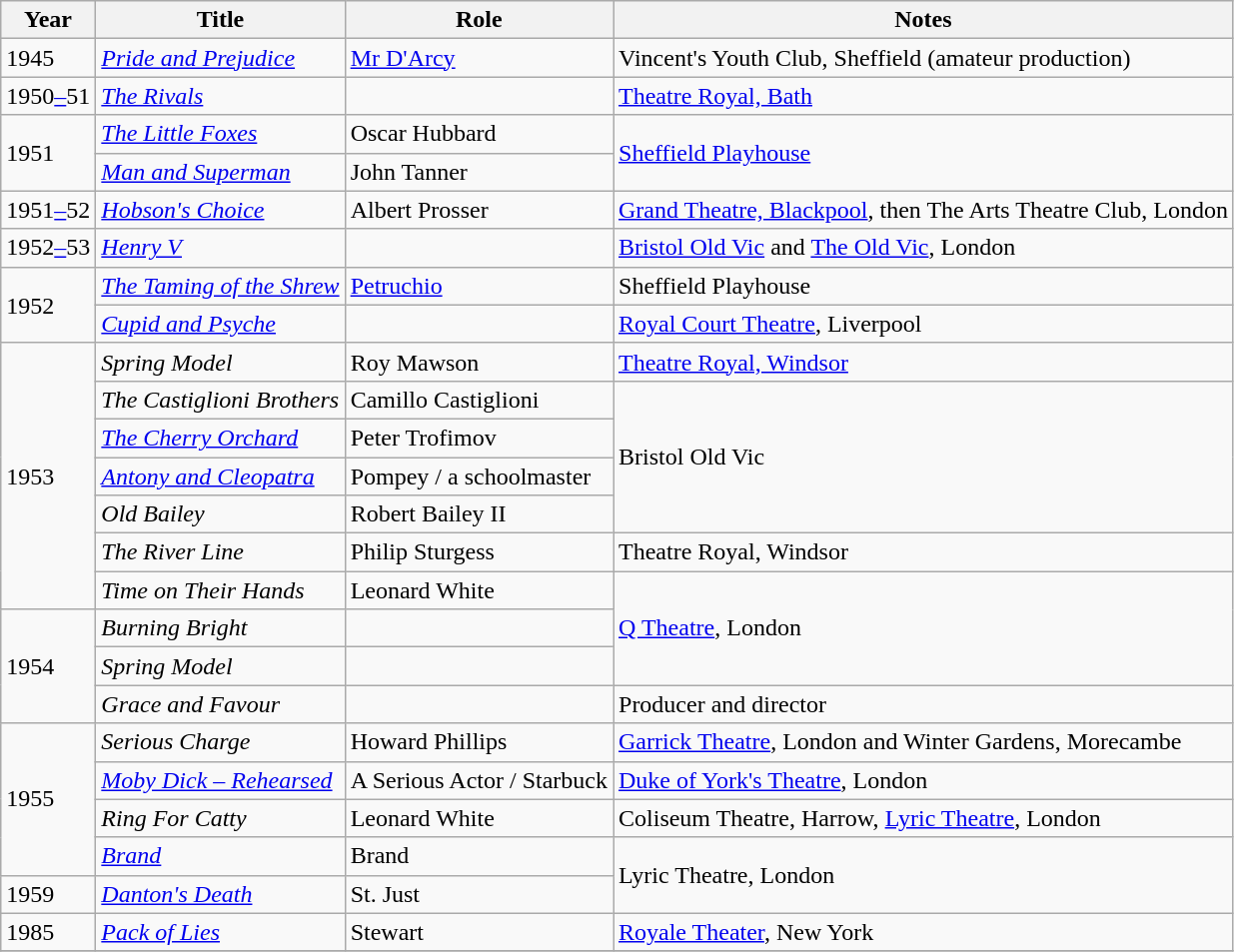<table class="wikitable sortable">
<tr>
<th>  Year   </th>
<th>Title</th>
<th class="unsortable">Role</th>
<th class="unsortable">Notes</th>
</tr>
<tr>
<td>1945</td>
<td><em><a href='#'>Pride and Prejudice</a></em></td>
<td><a href='#'>Mr D'Arcy</a></td>
<td>Vincent's Youth Club, Sheffield (amateur production)</td>
</tr>
<tr>
<td>1950<a href='#'>–</a>51</td>
<td><em><a href='#'>The Rivals</a></em></td>
<td></td>
<td><a href='#'>Theatre Royal, Bath</a></td>
</tr>
<tr>
<td rowspan="2">1951</td>
<td><em><a href='#'>The Little Foxes</a></em></td>
<td>Oscar Hubbard</td>
<td rowspan="2"><a href='#'>Sheffield Playhouse</a></td>
</tr>
<tr>
<td><em><a href='#'>Man and Superman</a></em></td>
<td>John Tanner</td>
</tr>
<tr>
<td>1951<a href='#'>–</a>52</td>
<td><a href='#'><em>Hobson's Choice</em></a></td>
<td>Albert Prosser</td>
<td><a href='#'>Grand Theatre, Blackpool</a>, then The Arts Theatre Club, London</td>
</tr>
<tr>
<td>1952<a href='#'>–</a>53</td>
<td><em><a href='#'>Henry V</a></em></td>
<td></td>
<td><a href='#'>Bristol Old Vic</a> and <a href='#'>The Old Vic</a>, London</td>
</tr>
<tr>
<td rowspan="2">1952</td>
<td><em><a href='#'>The Taming of the Shrew</a></em></td>
<td><a href='#'>Petruchio</a></td>
<td>Sheffield Playhouse</td>
</tr>
<tr>
<td><em><a href='#'>Cupid and Psyche</a></em></td>
<td></td>
<td><a href='#'>Royal Court Theatre</a>, Liverpool</td>
</tr>
<tr>
<td rowspan="7">1953</td>
<td><em>Spring Model</em></td>
<td>Roy Mawson</td>
<td><a href='#'>Theatre Royal, Windsor</a></td>
</tr>
<tr>
<td><em>The Castiglioni Brothers</em></td>
<td>Camillo Castiglioni</td>
<td rowspan="4">Bristol Old Vic</td>
</tr>
<tr>
<td><em><a href='#'>The Cherry Orchard</a></em></td>
<td>Peter Trofimov</td>
</tr>
<tr>
<td><em><a href='#'>Antony and Cleopatra</a></em></td>
<td>Pompey / a schoolmaster</td>
</tr>
<tr>
<td><em>Old Bailey </em></td>
<td>Robert Bailey II</td>
</tr>
<tr>
<td><em>The River Line</em></td>
<td>Philip Sturgess</td>
<td>Theatre Royal, Windsor</td>
</tr>
<tr>
<td><em>Time on Their Hands</em></td>
<td>Leonard White</td>
<td rowspan="3"><a href='#'>Q Theatre</a>, London</td>
</tr>
<tr>
<td rowspan="3">1954</td>
<td><em>Burning Bright</em></td>
<td></td>
</tr>
<tr>
<td><em>Spring Model</em></td>
<td></td>
</tr>
<tr>
<td><em>Grace and Favour</em></td>
<td></td>
<td>Producer and director</td>
</tr>
<tr>
<td rowspan="4">1955</td>
<td><em>Serious Charge</em></td>
<td>Howard Phillips</td>
<td><a href='#'>Garrick Theatre</a>, London and Winter Gardens, Morecambe</td>
</tr>
<tr>
<td><em><a href='#'>Moby Dick – Rehearsed</a></em></td>
<td>A Serious Actor / Starbuck</td>
<td><a href='#'>Duke of York's Theatre</a>, London</td>
</tr>
<tr>
<td><em>Ring For Catty</em></td>
<td>Leonard White</td>
<td>Coliseum Theatre, Harrow, <a href='#'>Lyric Theatre</a>, London</td>
</tr>
<tr>
<td><em><a href='#'>Brand</a></em></td>
<td>Brand</td>
<td rowspan="2">Lyric Theatre, London</td>
</tr>
<tr>
<td>1959</td>
<td><em><a href='#'>Danton's Death</a></em></td>
<td>St. Just</td>
</tr>
<tr>
<td>1985</td>
<td><em><a href='#'>Pack of Lies</a></em></td>
<td>Stewart</td>
<td><a href='#'>Royale Theater</a>, New York</td>
</tr>
<tr>
</tr>
</table>
